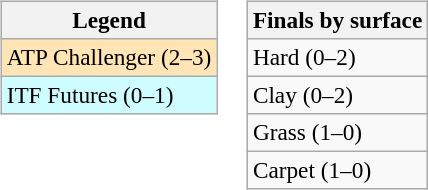<table>
<tr valign=top>
<td><br><table class=wikitable style=font-size:97%>
<tr>
<th>Legend</th>
</tr>
<tr bgcolor=moccasin>
<td>ATP Challenger (2–3)</td>
</tr>
<tr bgcolor=cffcff>
<td>ITF Futures (0–1)</td>
</tr>
</table>
</td>
<td><br><table class=wikitable style=font-size:97%>
<tr>
<th>Finals by surface</th>
</tr>
<tr>
<td>Hard (0–2)</td>
</tr>
<tr>
<td>Clay (0–2)</td>
</tr>
<tr>
<td>Grass (1–0)</td>
</tr>
<tr>
<td>Carpet (1–0)</td>
</tr>
</table>
</td>
</tr>
</table>
